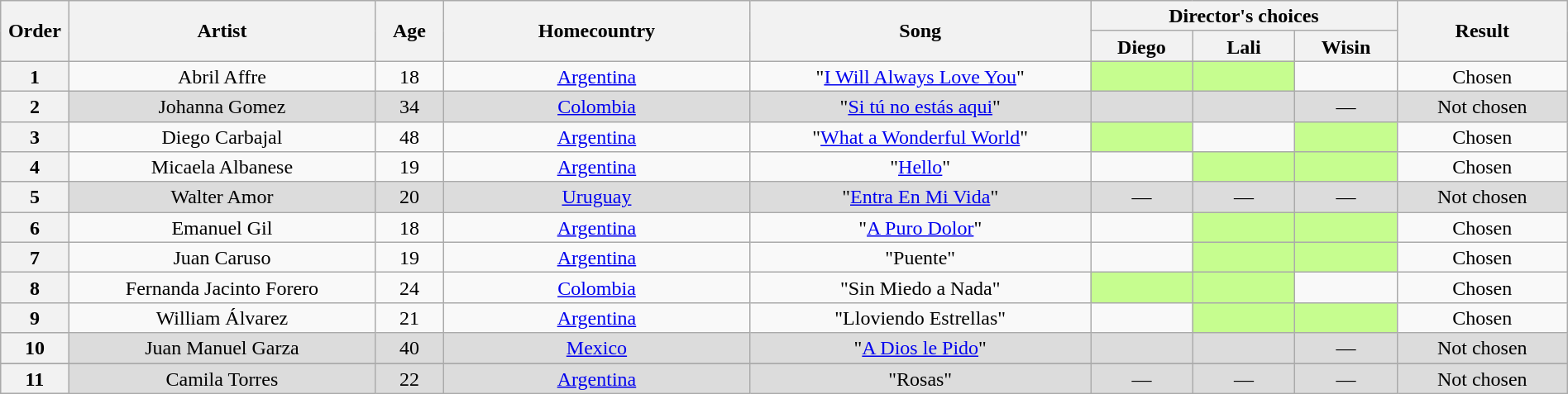<table class="wikitable" style="text-align:center; line-height:17px; width:100%;">
<tr>
<th scope="col" rowspan="2" style="width:04%;">Order</th>
<th scope="col" rowspan="2" style="width:18%;">Artist</th>
<th scope="col" rowspan="2" style="width:04%;">Age</th>
<th scope="col" rowspan="2" style="width:18%;">Homecountry</th>
<th scope="col" rowspan="2" style="width:20%;">Song</th>
<th scope="col" colspan="3" style="width:24%;">Director's choices</th>
<th scope="col" rowspan="2" style="width:10%;">Result</th>
</tr>
<tr>
<th style="width:06%;">Diego</th>
<th style="width:06%;">Lali</th>
<th style="width:06%;">Wisin</th>
</tr>
<tr>
<th>1</th>
<td>Abril Affre</td>
<td>18</td>
<td><a href='#'>Argentina</a></td>
<td>"<a href='#'>I Will Always Love You</a>"</td>
<td style="background:#c6fd8f;"><strong></strong></td>
<td style="background:#c6fd8f;"><strong></strong></td>
<td><strong></strong></td>
<td>Chosen</td>
</tr>
<tr style="background:#DCDCDC;">
<th>2</th>
<td>Johanna Gomez</td>
<td>34</td>
<td><a href='#'>Colombia</a></td>
<td>"<a href='#'>Si tú no estás aqui</a>"</td>
<td><strong></strong></td>
<td><strong></strong></td>
<td>—</td>
<td>Not chosen</td>
</tr>
<tr>
<th>3</th>
<td>Diego Carbajal</td>
<td>48</td>
<td><a href='#'>Argentina</a></td>
<td>"<a href='#'>What a Wonderful World</a>"</td>
<td style="background:#c6fd8f;"><strong></strong></td>
<td><strong></strong></td>
<td style="background:#c6fd8f;"><strong></strong></td>
<td>Chosen</td>
</tr>
<tr>
<th>4</th>
<td>Micaela Albanese</td>
<td>19</td>
<td><a href='#'>Argentina</a></td>
<td>"<a href='#'>Hello</a>"</td>
<td><strong></strong></td>
<td style="background:#c6fd8f;"><strong></strong></td>
<td style="background:#c6fd8f;"><strong></strong></td>
<td>Chosen</td>
</tr>
<tr style="background:#DCDCDC;">
<th>5</th>
<td>Walter Amor</td>
<td>20</td>
<td><a href='#'>Uruguay</a></td>
<td>"<a href='#'>Entra En Mi Vida</a>"</td>
<td>—</td>
<td>—</td>
<td>—</td>
<td>Not chosen</td>
</tr>
<tr>
<th>6</th>
<td>Emanuel Gil</td>
<td>18</td>
<td><a href='#'>Argentina</a></td>
<td>"<a href='#'>A Puro Dolor</a>"</td>
<td><strong></strong></td>
<td style="background:#c6fd8f;"><strong></strong></td>
<td style="background:#c6fd8f;"><strong></strong></td>
<td>Chosen</td>
</tr>
<tr>
<th>7</th>
<td>Juan Caruso</td>
<td>19</td>
<td><a href='#'>Argentina</a></td>
<td>"Puente"</td>
<td><strong></strong></td>
<td style="background:#c6fd8f;"><strong></strong></td>
<td style="background:#c6fd8f;"><strong></strong></td>
<td>Chosen</td>
</tr>
<tr>
<th>8</th>
<td>Fernanda Jacinto Forero</td>
<td>24</td>
<td><a href='#'>Colombia</a></td>
<td>"Sin Miedo a Nada"</td>
<td style="background:#c6fd8f;"><strong></strong></td>
<td style="background:#c6fd8f;"><strong></strong></td>
<td><strong></strong></td>
<td>Chosen</td>
</tr>
<tr>
<th>9</th>
<td>William Álvarez</td>
<td>21</td>
<td><a href='#'>Argentina</a></td>
<td>"Lloviendo Estrellas"</td>
<td><strong></strong></td>
<td style="background:#c6fd8f;"><strong></strong></td>
<td style="background:#c6fd8f;"><strong></strong></td>
<td>Chosen</td>
</tr>
<tr style="background:#DCDCDC;">
<th>10</th>
<td>Juan Manuel Garza</td>
<td>40</td>
<td><a href='#'>Mexico</a></td>
<td>"<a href='#'>A Dios le Pido</a>"</td>
<td><strong></strong></td>
<td><strong></strong></td>
<td>—</td>
<td>Not chosen</td>
</tr>
<tr>
</tr>
<tr style="background:#DCDCDC;">
<th>11</th>
<td>Camila Torres</td>
<td>22</td>
<td><a href='#'>Argentina</a></td>
<td>"Rosas"</td>
<td>—</td>
<td>—</td>
<td>—</td>
<td>Not chosen</td>
</tr>
</table>
